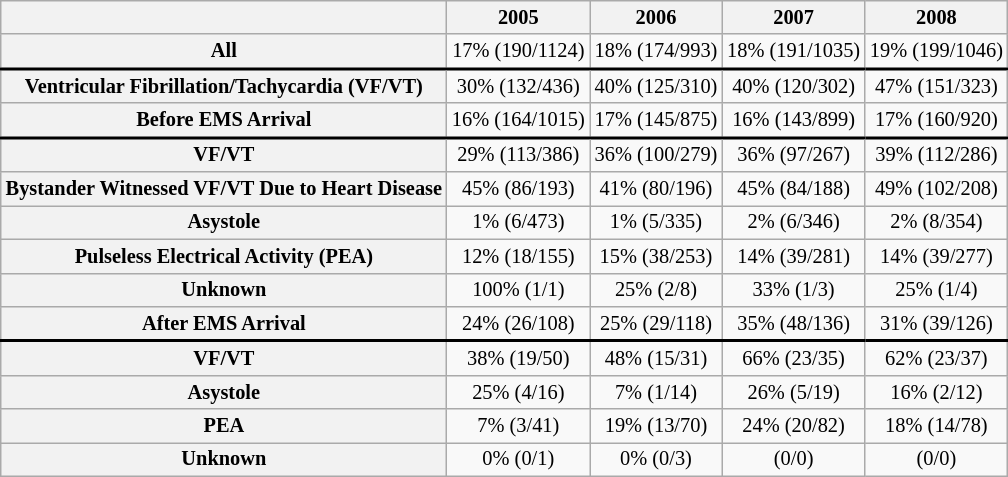<table class="wikitable" border="1" style="text-align:center; font-size:85%;">
<tr>
<th></th>
<th>2005</th>
<th>2006</th>
<th>2007</th>
<th>2008</th>
</tr>
<tr>
<th style="border-bottom:2px solid #000">All</th>
<td style="border-bottom:2px solid #000">17% (190/1124)</td>
<td style="border-bottom:2px solid #000">18% (174/993)</td>
<td style="border-bottom:2px solid #000">18% (191/1035)</td>
<td style="border-bottom:2px solid #000">19% (199/1046)</td>
</tr>
<tr>
<th>Ventricular Fibrillation/Tachycardia (VF/VT)</th>
<td>30% (132/436)</td>
<td>40% (125/310)</td>
<td>40% (120/302)</td>
<td>47% (151/323)</td>
</tr>
<tr>
<th style="border-bottom:2px solid #000">Before EMS Arrival</th>
<td style="border-bottom:2px solid #000">16% (164/1015)</td>
<td style="border-bottom:2px solid #000">17% (145/875)</td>
<td style="border-bottom:2px solid #000">16% (143/899)</td>
<td style="border-bottom:2px solid #000">17% (160/920)</td>
</tr>
<tr>
<th>VF/VT</th>
<td>29% (113/386)</td>
<td>36% (100/279)</td>
<td>36% (97/267)</td>
<td>39% (112/286)</td>
</tr>
<tr>
<th>Bystander Witnessed VF/VT Due to Heart Disease</th>
<td>45% (86/193)</td>
<td>41% (80/196)</td>
<td>45% (84/188)</td>
<td>49% (102/208)</td>
</tr>
<tr>
<th>Asystole</th>
<td>1% (6/473)</td>
<td>1% (5/335)</td>
<td>2% (6/346)</td>
<td>2% (8/354)</td>
</tr>
<tr>
<th>Pulseless Electrical Activity (PEA)</th>
<td>12% (18/155)</td>
<td>15% (38/253)</td>
<td>14% (39/281)</td>
<td>14% (39/277)</td>
</tr>
<tr>
<th>Unknown</th>
<td>100% (1/1)</td>
<td>25% (2/8)</td>
<td>33% (1/3)</td>
<td>25% (1/4)</td>
</tr>
<tr>
<th style="border-bottom:2px solid #000">After EMS Arrival</th>
<td style="border-bottom:2px solid #000">24% (26/108)</td>
<td style="border-bottom:2px solid #000">25% (29/118)</td>
<td style="border-bottom:2px solid #000">35% (48/136)</td>
<td style="border-bottom:2px solid #000">31% (39/126)</td>
</tr>
<tr>
<th>VF/VT</th>
<td>38% (19/50)</td>
<td>48% (15/31)</td>
<td>66% (23/35)</td>
<td>62% (23/37)</td>
</tr>
<tr>
<th>Asystole</th>
<td>25% (4/16)</td>
<td>7% (1/14)</td>
<td>26% (5/19)</td>
<td>16% (2/12)</td>
</tr>
<tr>
<th>PEA</th>
<td>7% (3/41)</td>
<td>19% (13/70)</td>
<td>24% (20/82)</td>
<td>18% (14/78)</td>
</tr>
<tr>
<th>Unknown</th>
<td>0% (0/1)</td>
<td>0% (0/3)</td>
<td>(0/0)</td>
<td>(0/0)</td>
</tr>
</table>
